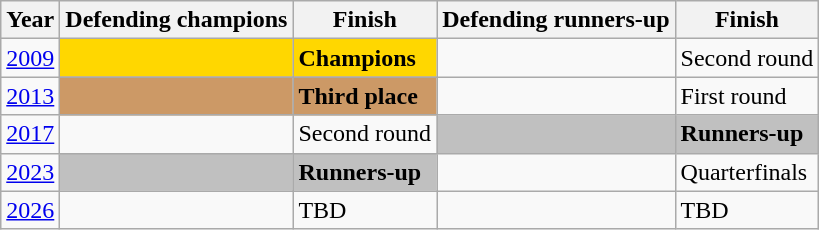<table class="wikitable">
<tr>
<th>Year</th>
<th>Defending champions</th>
<th>Finish</th>
<th>Defending runners-up</th>
<th>Finish</th>
</tr>
<tr>
<td align="center"><a href='#'>2009</a></td>
<td bgcolor="gold"></td>
<td bgcolor="gold"><strong>Champions</strong></td>
<td></td>
<td>Second round</td>
</tr>
<tr>
<td align="center"><a href='#'>2013</a></td>
<td bgcolor="#cc9966"></td>
<td bgcolor="#cc9966"><strong>Third place</strong></td>
<td></td>
<td>First round</td>
</tr>
<tr>
<td align="center"><a href='#'>2017</a></td>
<td></td>
<td>Second round</td>
<td bgcolor="silver"></td>
<td bgcolor="silver"><strong>Runners-up</strong></td>
</tr>
<tr>
<td align="center"><a href='#'>2023</a></td>
<td bgcolor="silver"></td>
<td bgcolor="silver"><strong>Runners-up</strong></td>
<td></td>
<td>Quarterfinals</td>
</tr>
<tr>
<td align="center"><a href='#'>2026</a></td>
<td></td>
<td>TBD</td>
<td></td>
<td>TBD</td>
</tr>
</table>
